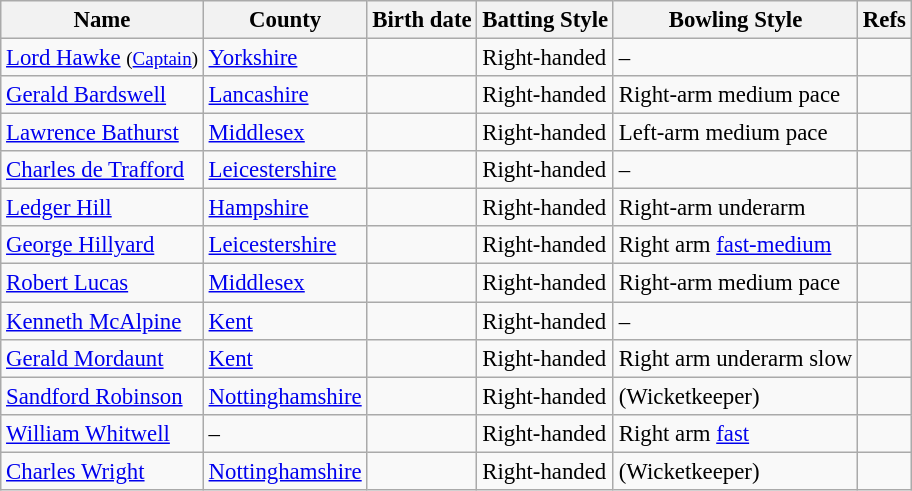<table class="wikitable" style="font-size:95%;">
<tr>
<th>Name</th>
<th>County</th>
<th>Birth date</th>
<th>Batting Style</th>
<th>Bowling Style</th>
<th>Refs</th>
</tr>
<tr>
<td><a href='#'>Lord Hawke</a> <small>(<a href='#'>Captain</a>)</small></td>
<td><a href='#'>Yorkshire</a></td>
<td></td>
<td>Right-handed</td>
<td>–</td>
<td></td>
</tr>
<tr>
<td><a href='#'>Gerald Bardswell</a></td>
<td><a href='#'>Lancashire</a></td>
<td></td>
<td>Right-handed</td>
<td>Right-arm medium pace</td>
<td></td>
</tr>
<tr>
<td><a href='#'>Lawrence Bathurst</a></td>
<td><a href='#'>Middlesex</a></td>
<td></td>
<td>Right-handed</td>
<td>Left-arm medium pace</td>
<td></td>
</tr>
<tr>
<td><a href='#'>Charles de Trafford</a></td>
<td><a href='#'>Leicestershire</a></td>
<td></td>
<td>Right-handed</td>
<td>–</td>
<td></td>
</tr>
<tr>
<td><a href='#'>Ledger Hill</a></td>
<td><a href='#'>Hampshire</a></td>
<td></td>
<td>Right-handed</td>
<td>Right-arm underarm</td>
<td></td>
</tr>
<tr>
<td><a href='#'>George Hillyard</a></td>
<td><a href='#'>Leicestershire</a></td>
<td></td>
<td>Right-handed</td>
<td>Right arm <a href='#'>fast-medium</a></td>
<td></td>
</tr>
<tr>
<td><a href='#'>Robert Lucas</a></td>
<td><a href='#'>Middlesex</a></td>
<td></td>
<td>Right-handed</td>
<td>Right-arm medium pace</td>
<td></td>
</tr>
<tr>
<td><a href='#'>Kenneth McAlpine</a></td>
<td><a href='#'>Kent</a></td>
<td></td>
<td>Right-handed</td>
<td>–</td>
<td></td>
</tr>
<tr>
<td><a href='#'>Gerald Mordaunt</a></td>
<td><a href='#'>Kent</a></td>
<td></td>
<td>Right-handed</td>
<td>Right arm underarm slow</td>
<td></td>
</tr>
<tr>
<td><a href='#'>Sandford Robinson</a></td>
<td><a href='#'>Nottinghamshire</a></td>
<td></td>
<td>Right-handed</td>
<td>(Wicketkeeper)</td>
<td></td>
</tr>
<tr>
<td><a href='#'>William Whitwell</a></td>
<td>–</td>
<td></td>
<td>Right-handed</td>
<td>Right arm <a href='#'>fast</a></td>
<td></td>
</tr>
<tr>
<td><a href='#'>Charles Wright</a></td>
<td><a href='#'>Nottinghamshire</a></td>
<td></td>
<td>Right-handed</td>
<td>(Wicketkeeper)</td>
<td></td>
</tr>
</table>
